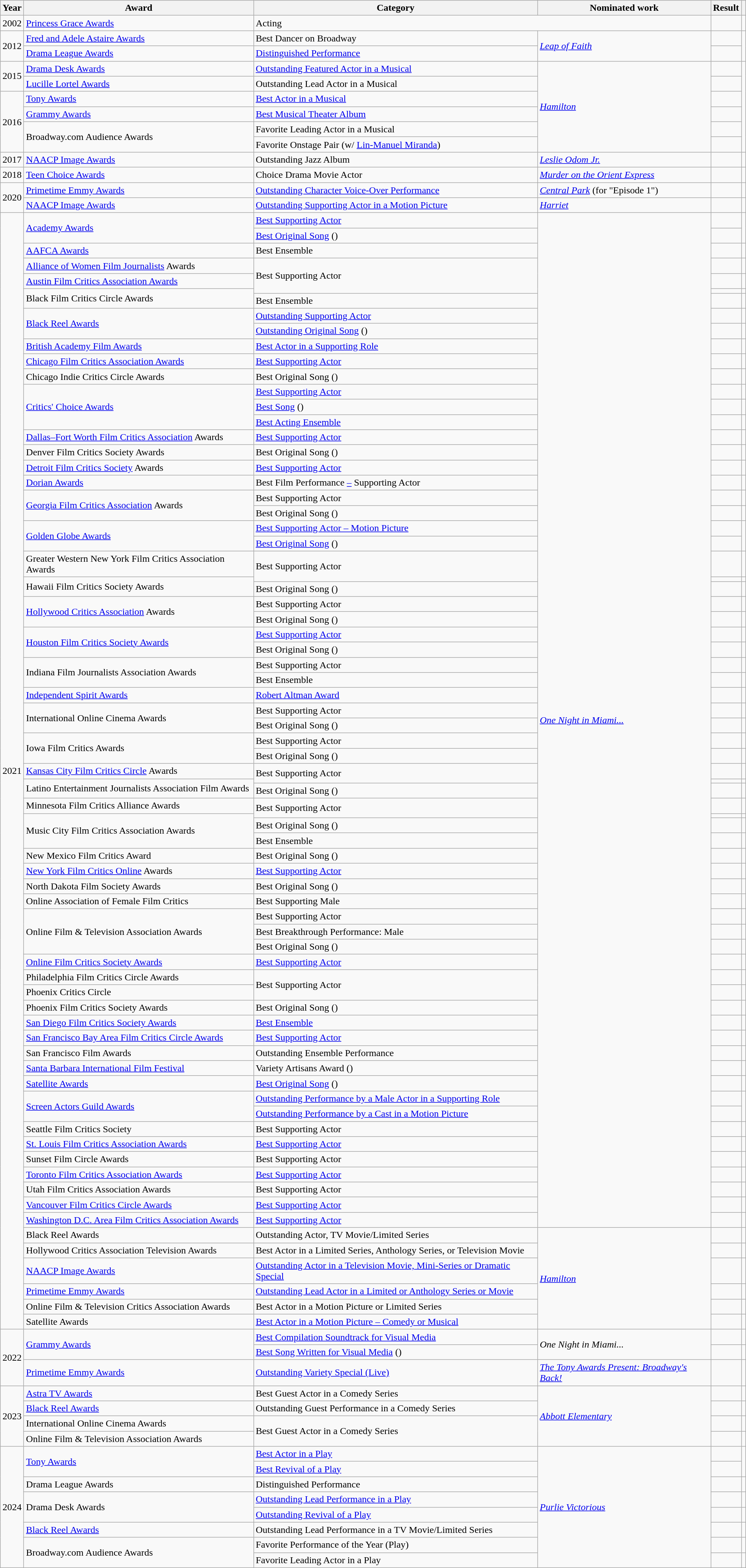<table class="wikitable">
<tr>
<th>Year</th>
<th>Award</th>
<th>Category</th>
<th>Nominated work</th>
<th>Result</th>
<th></th>
</tr>
<tr>
<td>2002</td>
<td><a href='#'>Princess Grace Awards</a></td>
<td colspan="2">Acting</td>
<td></td>
<td></td>
</tr>
<tr>
<td rowspan="2">2012</td>
<td><a href='#'>Fred and Adele Astaire Awards</a></td>
<td>Best Dancer on Broadway</td>
<td rowspan="2"><em><a href='#'>Leap of Faith</a></em></td>
<td></td>
<td rowspan="2"></td>
</tr>
<tr>
<td><a href='#'>Drama League Awards</a></td>
<td><a href='#'>Distinguished Performance</a></td>
<td></td>
</tr>
<tr>
<td rowspan="2">2015</td>
<td><a href='#'>Drama Desk Awards</a></td>
<td><a href='#'>Outstanding Featured Actor in a Musical</a></td>
<td rowspan="6"><em><a href='#'>Hamilton</a></em></td>
<td></td>
<td rowspan="6"></td>
</tr>
<tr>
<td><a href='#'>Lucille Lortel Awards</a></td>
<td>Outstanding Lead Actor in a Musical</td>
<td></td>
</tr>
<tr>
<td rowspan="4">2016</td>
<td><a href='#'>Tony Awards</a></td>
<td><a href='#'>Best Actor in a Musical</a></td>
<td></td>
</tr>
<tr>
<td><a href='#'>Grammy Awards</a></td>
<td><a href='#'>Best Musical Theater Album</a></td>
<td></td>
</tr>
<tr>
<td rowspan="2">Broadway.com Audience Awards</td>
<td>Favorite Leading Actor in a Musical</td>
<td></td>
</tr>
<tr>
<td>Favorite Onstage Pair (w/ <a href='#'>Lin-Manuel Miranda</a>)</td>
<td></td>
</tr>
<tr>
<td>2017</td>
<td><a href='#'>NAACP Image Awards</a></td>
<td>Outstanding Jazz Album</td>
<td><em><a href='#'>Leslie Odom Jr.</a></em></td>
<td></td>
<td></td>
</tr>
<tr>
<td>2018</td>
<td><a href='#'>Teen Choice Awards</a></td>
<td>Choice Drama Movie Actor</td>
<td><a href='#'><em>Murder on the Orient Express</em></a></td>
<td></td>
<td></td>
</tr>
<tr>
<td rowspan="2">2020</td>
<td><a href='#'>Primetime Emmy Awards</a></td>
<td><a href='#'>Outstanding Character Voice-Over Performance</a></td>
<td><em><a href='#'>Central Park</a></em> (for "Episode 1")</td>
<td></td>
<td></td>
</tr>
<tr>
<td><a href='#'>NAACP Image Awards</a></td>
<td><a href='#'>Outstanding Supporting Actor in a Motion Picture</a></td>
<td><em><a href='#'>Harriet</a></em></td>
<td></td>
<td></td>
</tr>
<tr>
<td rowspan="75">2021</td>
<td rowspan="2"><a href='#'>Academy Awards</a></td>
<td><a href='#'>Best Supporting Actor</a></td>
<td rowspan="69"><em><a href='#'>One Night in Miami...</a></em></td>
<td></td>
<td rowspan="2"></td>
</tr>
<tr>
<td><a href='#'>Best Original Song</a> ()</td>
<td></td>
</tr>
<tr>
<td><a href='#'>AAFCA Awards</a></td>
<td>Best Ensemble</td>
<td></td>
<td></td>
</tr>
<tr>
<td><a href='#'>Alliance of Women Film Journalists</a> Awards</td>
<td rowspan="3">Best Supporting Actor</td>
<td></td>
<td></td>
</tr>
<tr>
<td><a href='#'>Austin Film Critics Association Awards</a></td>
<td></td>
<td></td>
</tr>
<tr>
<td rowspan="2">Black Film Critics Circle Awards</td>
<td></td>
<td></td>
</tr>
<tr>
<td>Best Ensemble</td>
<td></td>
<td></td>
</tr>
<tr>
<td rowspan="2"><a href='#'>Black Reel Awards</a></td>
<td><a href='#'>Outstanding Supporting Actor</a></td>
<td></td>
<td></td>
</tr>
<tr>
<td><a href='#'>Outstanding Original Song</a> ()</td>
<td></td>
<td></td>
</tr>
<tr>
<td><a href='#'>British Academy Film Awards</a></td>
<td><a href='#'>Best Actor in a Supporting Role</a></td>
<td></td>
<td></td>
</tr>
<tr>
<td><a href='#'>Chicago Film Critics Association Awards</a></td>
<td><a href='#'>Best Supporting Actor</a></td>
<td></td>
<td></td>
</tr>
<tr>
<td>Chicago Indie Critics Circle Awards</td>
<td>Best Original Song ()</td>
<td></td>
<td></td>
</tr>
<tr>
<td rowspan="3"><a href='#'>Critics' Choice Awards</a></td>
<td><a href='#'>Best Supporting Actor</a></td>
<td></td>
<td></td>
</tr>
<tr>
<td><a href='#'>Best Song</a> ()</td>
<td></td>
<td></td>
</tr>
<tr>
<td><a href='#'>Best Acting Ensemble</a></td>
<td></td>
<td></td>
</tr>
<tr>
<td><a href='#'>Dallas–Fort Worth Film Critics Association</a> Awards</td>
<td><a href='#'>Best Supporting Actor</a></td>
<td></td>
<td></td>
</tr>
<tr>
<td>Denver Film Critics Society Awards</td>
<td>Best Original Song ()</td>
<td></td>
<td></td>
</tr>
<tr>
<td><a href='#'>Detroit Film Critics Society</a> Awards</td>
<td><a href='#'>Best Supporting Actor</a></td>
<td></td>
<td></td>
</tr>
<tr>
<td><a href='#'>Dorian Awards</a></td>
<td>Best Film Performance <a href='#'>–</a> Supporting Actor</td>
<td></td>
<td></td>
</tr>
<tr>
<td rowspan="2"><a href='#'>Georgia Film Critics Association</a> Awards</td>
<td>Best Supporting Actor</td>
<td></td>
<td></td>
</tr>
<tr>
<td>Best Original Song ()</td>
<td></td>
<td></td>
</tr>
<tr>
<td rowspan="2"><a href='#'>Golden Globe Awards</a></td>
<td><a href='#'>Best Supporting Actor – Motion Picture</a></td>
<td></td>
<td rowspan="2"></td>
</tr>
<tr>
<td><a href='#'>Best Original Song</a> ()</td>
<td></td>
</tr>
<tr>
<td>Greater Western New York Film Critics Association Awards</td>
<td rowspan="2">Best Supporting Actor</td>
<td></td>
<td></td>
</tr>
<tr>
<td rowspan="2">Hawaii Film Critics Society Awards</td>
<td></td>
<td></td>
</tr>
<tr>
<td>Best Original Song ()</td>
<td></td>
<td></td>
</tr>
<tr>
<td rowspan="2"><a href='#'>Hollywood Critics Association</a> Awards</td>
<td>Best Supporting Actor</td>
<td></td>
<td></td>
</tr>
<tr>
<td>Best Original Song ()</td>
<td></td>
<td></td>
</tr>
<tr>
<td rowspan="2"><a href='#'>Houston Film Critics Society Awards</a></td>
<td><a href='#'>Best Supporting Actor</a></td>
<td></td>
<td></td>
</tr>
<tr>
<td>Best Original Song ()</td>
<td></td>
<td></td>
</tr>
<tr>
<td rowspan="2">Indiana Film Journalists Association Awards</td>
<td>Best Supporting Actor</td>
<td></td>
<td></td>
</tr>
<tr>
<td>Best Ensemble</td>
<td></td>
<td></td>
</tr>
<tr>
<td><a href='#'>Independent Spirit Awards</a></td>
<td><a href='#'>Robert Altman Award</a></td>
<td></td>
<td></td>
</tr>
<tr>
<td rowspan="2">International Online Cinema Awards</td>
<td>Best Supporting Actor</td>
<td></td>
<td></td>
</tr>
<tr>
<td>Best Original Song ()</td>
<td></td>
<td></td>
</tr>
<tr>
<td rowspan="2">Iowa Film Critics Awards</td>
<td>Best Supporting Actor</td>
<td></td>
<td></td>
</tr>
<tr>
<td>Best Original Song ()</td>
<td></td>
<td></td>
</tr>
<tr>
<td><a href='#'>Kansas City Film Critics Circle</a> Awards</td>
<td rowspan="2">Best Supporting Actor</td>
<td></td>
<td></td>
</tr>
<tr>
<td rowspan="2">Latino Entertainment Journalists Association Film Awards</td>
<td></td>
<td></td>
</tr>
<tr>
<td>Best Original Song ()</td>
<td></td>
<td></td>
</tr>
<tr>
<td>Minnesota Film Critics Alliance Awards</td>
<td rowspan="2">Best Supporting Actor</td>
<td></td>
<td></td>
</tr>
<tr>
<td rowspan="3">Music City Film Critics Association Awards</td>
<td></td>
<td></td>
</tr>
<tr>
<td>Best Original Song ()</td>
<td></td>
<td></td>
</tr>
<tr>
<td>Best Ensemble</td>
<td></td>
<td></td>
</tr>
<tr>
<td>New Mexico Film Critics Award</td>
<td>Best Original Song ()</td>
<td></td>
<td></td>
</tr>
<tr>
<td><a href='#'>New York Film Critics Online</a> Awards</td>
<td><a href='#'>Best Supporting Actor</a></td>
<td></td>
<td></td>
</tr>
<tr>
<td>North Dakota Film Society Awards</td>
<td>Best Original Song ()</td>
<td></td>
<td></td>
</tr>
<tr>
<td>Online Association of Female Film Critics</td>
<td>Best Supporting Male</td>
<td></td>
<td></td>
</tr>
<tr>
<td rowspan="3">Online Film & Television Association Awards</td>
<td>Best Supporting Actor</td>
<td></td>
<td></td>
</tr>
<tr>
<td>Best Breakthrough Performance: Male</td>
<td></td>
<td></td>
</tr>
<tr>
<td>Best Original Song ()</td>
<td></td>
<td></td>
</tr>
<tr>
<td><a href='#'>Online Film Critics Society Awards</a></td>
<td><a href='#'>Best Supporting Actor</a></td>
<td></td>
<td></td>
</tr>
<tr>
<td>Philadelphia Film Critics Circle Awards</td>
<td rowspan="2" Best Supporting Actor>Best Supporting Actor</td>
<td></td>
</tr>
<tr>
<td>Phoenix Critics Circle</td>
<td></td>
<td></td>
</tr>
<tr>
<td>Phoenix Film Critics Society Awards</td>
<td>Best Original Song ()</td>
<td></td>
<td></td>
</tr>
<tr>
<td><a href='#'>San Diego Film Critics Society Awards</a></td>
<td><a href='#'>Best Ensemble</a></td>
<td></td>
<td></td>
</tr>
<tr>
<td><a href='#'>San Francisco Bay Area Film Critics Circle Awards</a></td>
<td><a href='#'>Best Supporting Actor</a></td>
<td></td>
<td></td>
</tr>
<tr>
<td>San Francisco Film Awards</td>
<td>Outstanding Ensemble Performance</td>
<td></td>
<td></td>
</tr>
<tr>
<td><a href='#'>Santa Barbara International Film Festival</a></td>
<td>Variety Artisans Award ()</td>
<td></td>
<td></td>
</tr>
<tr>
<td><a href='#'>Satellite Awards</a></td>
<td><a href='#'>Best Original Song</a> ()</td>
<td></td>
<td></td>
</tr>
<tr>
<td rowspan="2"><a href='#'>Screen Actors Guild Awards</a></td>
<td><a href='#'>Outstanding Performance by a Male Actor in a Supporting Role</a></td>
<td></td>
<td rowspan="2"></td>
</tr>
<tr>
<td><a href='#'>Outstanding Performance by a Cast in a Motion Picture</a></td>
<td></td>
</tr>
<tr>
<td>Seattle Film Critics Society</td>
<td>Best Supporting Actor</td>
<td></td>
<td></td>
</tr>
<tr>
<td><a href='#'>St. Louis Film Critics Association Awards</a></td>
<td><a href='#'>Best Supporting Actor</a></td>
<td></td>
<td></td>
</tr>
<tr>
<td>Sunset Film Circle Awards</td>
<td>Best Supporting Actor</td>
<td></td>
<td></td>
</tr>
<tr>
<td><a href='#'>Toronto Film Critics Association Awards</a></td>
<td><a href='#'>Best Supporting Actor</a></td>
<td></td>
<td></td>
</tr>
<tr>
<td>Utah Film Critics Association Awards</td>
<td>Best Supporting Actor</td>
<td></td>
<td></td>
</tr>
<tr>
<td><a href='#'>Vancouver Film Critics Circle Awards</a></td>
<td><a href='#'>Best Supporting Actor</a></td>
<td></td>
<td></td>
</tr>
<tr>
<td><a href='#'>Washington D.C. Area Film Critics Association Awards</a></td>
<td><a href='#'>Best Supporting Actor</a></td>
<td></td>
<td></td>
</tr>
<tr>
<td>Black Reel Awards</td>
<td>Outstanding Actor, TV Movie/Limited Series</td>
<td rowspan="6"><em><a href='#'>Hamilton</a></em></td>
<td></td>
<td></td>
</tr>
<tr>
<td>Hollywood Critics Association Television Awards</td>
<td>Best Actor in a Limited Series, Anthology Series, or Television Movie</td>
<td></td>
<td></td>
</tr>
<tr>
<td><a href='#'>NAACP Image Awards</a></td>
<td><a href='#'>Outstanding Actor in a Television Movie, Mini-Series or Dramatic Special</a></td>
<td></td>
<td></td>
</tr>
<tr>
<td><a href='#'>Primetime Emmy Awards</a></td>
<td><a href='#'>Outstanding Lead Actor in a Limited or Anthology Series or Movie</a></td>
<td></td>
<td></td>
</tr>
<tr>
<td>Online Film & Television Critics Association Awards</td>
<td>Best Actor in a Motion Picture or Limited Series</td>
<td></td>
<td></td>
</tr>
<tr>
<td>Satellite Awards</td>
<td><a href='#'>Best Actor in a Motion Picture – Comedy or Musical</a></td>
<td></td>
<td></td>
</tr>
<tr>
<td rowspan="3">2022</td>
<td rowspan="2"><a href='#'>Grammy Awards</a></td>
<td><a href='#'>Best Compilation Soundtrack for Visual Media</a></td>
<td rowspan="2"><em>One Night in Miami...</em></td>
<td></td>
<td></td>
</tr>
<tr>
<td><a href='#'>Best Song Written for Visual Media</a> ()</td>
<td></td>
<td></td>
</tr>
<tr>
<td><a href='#'>Primetime Emmy Awards</a></td>
<td><a href='#'>Outstanding Variety Special (Live)</a></td>
<td><em><a href='#'>The Tony Awards Present: Broadway's Back!</a></em></td>
<td></td>
<td></td>
</tr>
<tr>
<td rowspan="4">2023</td>
<td><a href='#'>Astra TV Awards</a></td>
<td>Best Guest Actor in a Comedy Series</td>
<td rowspan="4"><em><a href='#'>Abbott Elementary</a></em></td>
<td></td>
<td></td>
</tr>
<tr>
<td><a href='#'>Black Reel Awards</a></td>
<td>Outstanding Guest Performance in a Comedy Series</td>
<td></td>
<td></td>
</tr>
<tr>
<td>International Online Cinema Awards</td>
<td rowspan="2">Best Guest Actor in a Comedy Series</td>
<td></td>
<td></td>
</tr>
<tr>
<td>Online Film & Television Association Awards</td>
<td></td>
<td></td>
</tr>
<tr>
<td rowspan="8">2024</td>
<td rowspan="2"><a href='#'>Tony Awards</a></td>
<td><a href='#'>Best Actor in a Play</a></td>
<td rowspan="8"><em><a href='#'>Purlie Victorious</a></em></td>
<td></td>
<td rowspan="2"></td>
</tr>
<tr>
<td><a href='#'>Best Revival of a Play</a></td>
<td></td>
</tr>
<tr>
<td>Drama League Awards</td>
<td>Distinguished Performance</td>
<td></td>
<td></td>
</tr>
<tr>
<td rowspan="2">Drama Desk Awards</td>
<td><a href='#'>Outstanding Lead Performance in a Play</a></td>
<td></td>
<td></td>
</tr>
<tr>
<td><a href='#'>Outstanding Revival of a Play</a></td>
<td></td>
<td></td>
</tr>
<tr>
<td><a href='#'>Black Reel Awards</a></td>
<td>Outstanding Lead Performance in a TV Movie/Limited Series</td>
<td></td>
<td></td>
</tr>
<tr>
<td rowspan="2">Broadway.com Audience Awards</td>
<td>Favorite Performance of the Year (Play)</td>
<td></td>
<td></td>
</tr>
<tr>
<td>Favorite Leading Actor in a Play</td>
<td></td>
<td></td>
</tr>
</table>
